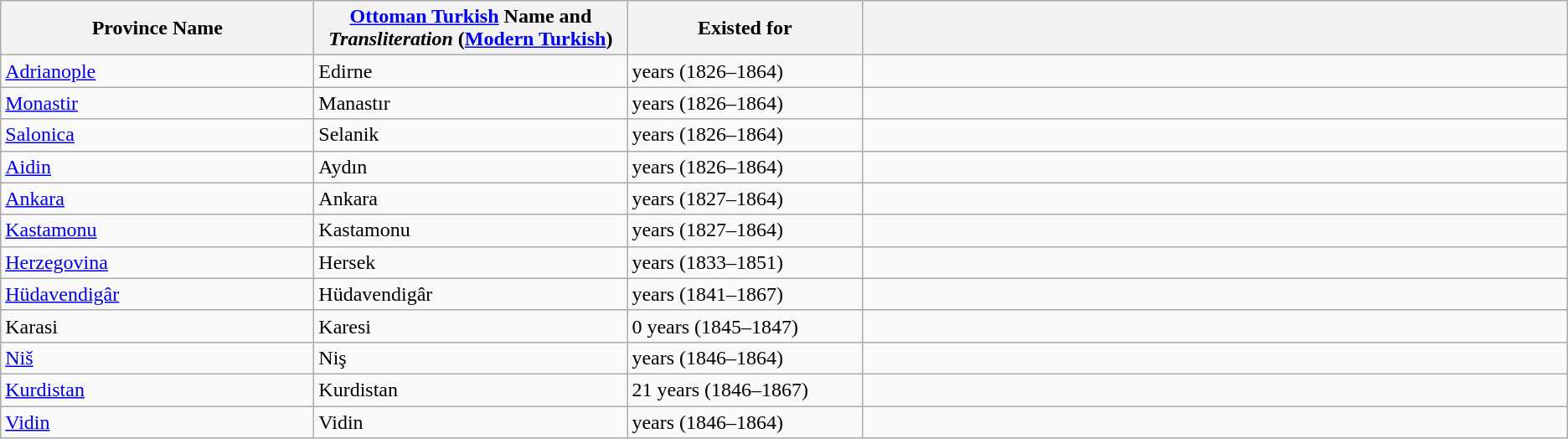<table class="wikitable sortable">
<tr>
<th width="20%">Province Name</th>
<th width="20%"><a href='#'>Ottoman Turkish</a> Name and <em>Transliteration</em> (<a href='#'>Modern Turkish</a>) </th>
<th width="15%">Existed for</th>
<th width="45%"></th>
</tr>
<tr>
<td><a href='#'>Adrianople</a></td>
<td>Edirne</td>
<td> years (1826–1864)</td>
<td></td>
</tr>
<tr>
<td><a href='#'>Monastir</a></td>
<td>Manastır</td>
<td> years (1826–1864)</td>
<td></td>
</tr>
<tr>
<td><a href='#'>Salonica</a></td>
<td>Selanik</td>
<td> years (1826–1864)</td>
<td></td>
</tr>
<tr>
<td><a href='#'>Aidin</a></td>
<td>Aydın</td>
<td> years (1826–1864)</td>
<td></td>
</tr>
<tr>
<td><a href='#'>Ankara</a></td>
<td>Ankara</td>
<td> years (1827–1864)</td>
<td></td>
</tr>
<tr>
<td><a href='#'>Kastamonu</a></td>
<td>Kastamonu</td>
<td> years (1827–1864)</td>
<td></td>
</tr>
<tr>
<td><a href='#'>Herzegovina</a></td>
<td>Hersek</td>
<td> years (1833–1851)</td>
<td></td>
</tr>
<tr>
<td><a href='#'>Hüdavendigâr</a></td>
<td>Hüdavendigâr</td>
<td> years (1841–1867)</td>
<td></td>
</tr>
<tr>
<td>Karasi</td>
<td>Karesi</td>
<td>0 years (1845–1847)</td>
<td></td>
</tr>
<tr>
<td><a href='#'>Niš</a></td>
<td>Niş</td>
<td> years (1846–1864)</td>
<td></td>
</tr>
<tr>
<td><a href='#'>Kurdistan</a></td>
<td>Kurdistan</td>
<td>21 years (1846–1867)</td>
<td></td>
</tr>
<tr>
<td><a href='#'>Vidin</a></td>
<td>Vidin</td>
<td> years (1846–1864)</td>
<td></td>
</tr>
</table>
